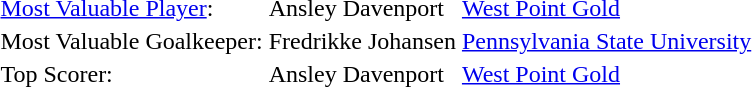<table>
<tr>
<td><a href='#'>Most Valuable Player</a>:</td>
<td>Ansley Davenport</td>
<td><a href='#'>West Point Gold</a></td>
</tr>
<tr>
<td>Most Valuable Goalkeeper:</td>
<td>Fredrikke Johansen</td>
<td><a href='#'>Pennsylvania State University</a></td>
</tr>
<tr>
<td>Top Scorer:</td>
<td>Ansley Davenport</td>
<td><a href='#'>West Point Gold</a></td>
</tr>
</table>
